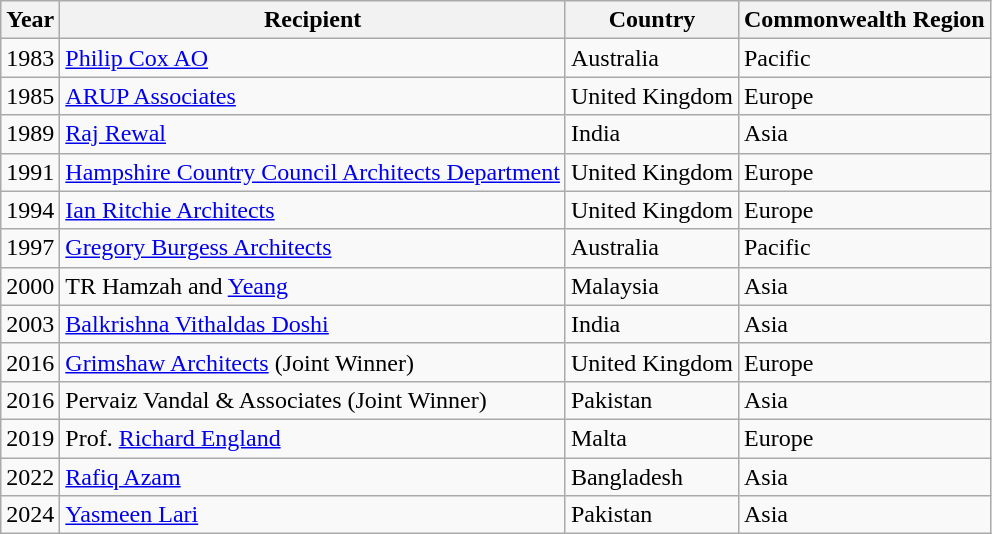<table class="wikitable sortable">
<tr>
<th>Year</th>
<th>Recipient</th>
<th>Country</th>
<th>Commonwealth Region</th>
</tr>
<tr>
<td>1983</td>
<td><a href='#'>Philip Cox AO</a></td>
<td>Australia</td>
<td>Pacific</td>
</tr>
<tr>
<td>1985</td>
<td><a href='#'>ARUP Associates</a></td>
<td>United Kingdom</td>
<td>Europe</td>
</tr>
<tr>
<td>1989</td>
<td><a href='#'>Raj Rewal</a></td>
<td>India</td>
<td>Asia</td>
</tr>
<tr>
<td>1991</td>
<td><a href='#'>Hampshire Country Council Architects Department</a></td>
<td>United Kingdom</td>
<td>Europe</td>
</tr>
<tr>
<td>1994</td>
<td><a href='#'>Ian Ritchie Architects</a></td>
<td>United Kingdom</td>
<td>Europe</td>
</tr>
<tr>
<td>1997</td>
<td><a href='#'>Gregory Burgess Architects</a></td>
<td>Australia</td>
<td>Pacific</td>
</tr>
<tr>
<td>2000</td>
<td>TR Hamzah and <a href='#'>Yeang</a></td>
<td>Malaysia</td>
<td>Asia</td>
</tr>
<tr>
<td>2003</td>
<td><a href='#'>Balkrishna Vithaldas Doshi</a></td>
<td>India</td>
<td>Asia</td>
</tr>
<tr>
<td>2016</td>
<td><a href='#'>Grimshaw Architects</a> (Joint Winner)</td>
<td>United Kingdom</td>
<td>Europe</td>
</tr>
<tr>
<td>2016</td>
<td>Pervaiz Vandal & Associates (Joint Winner)</td>
<td>Pakistan</td>
<td>Asia</td>
</tr>
<tr>
<td>2019</td>
<td>Prof. <a href='#'>Richard England</a></td>
<td>Malta</td>
<td>Europe</td>
</tr>
<tr>
<td>2022</td>
<td><a href='#'>Rafiq Azam</a></td>
<td>Bangladesh</td>
<td>Asia</td>
</tr>
<tr>
<td>2024</td>
<td><a href='#'>Yasmeen Lari</a></td>
<td>Pakistan</td>
<td>Asia</td>
</tr>
</table>
